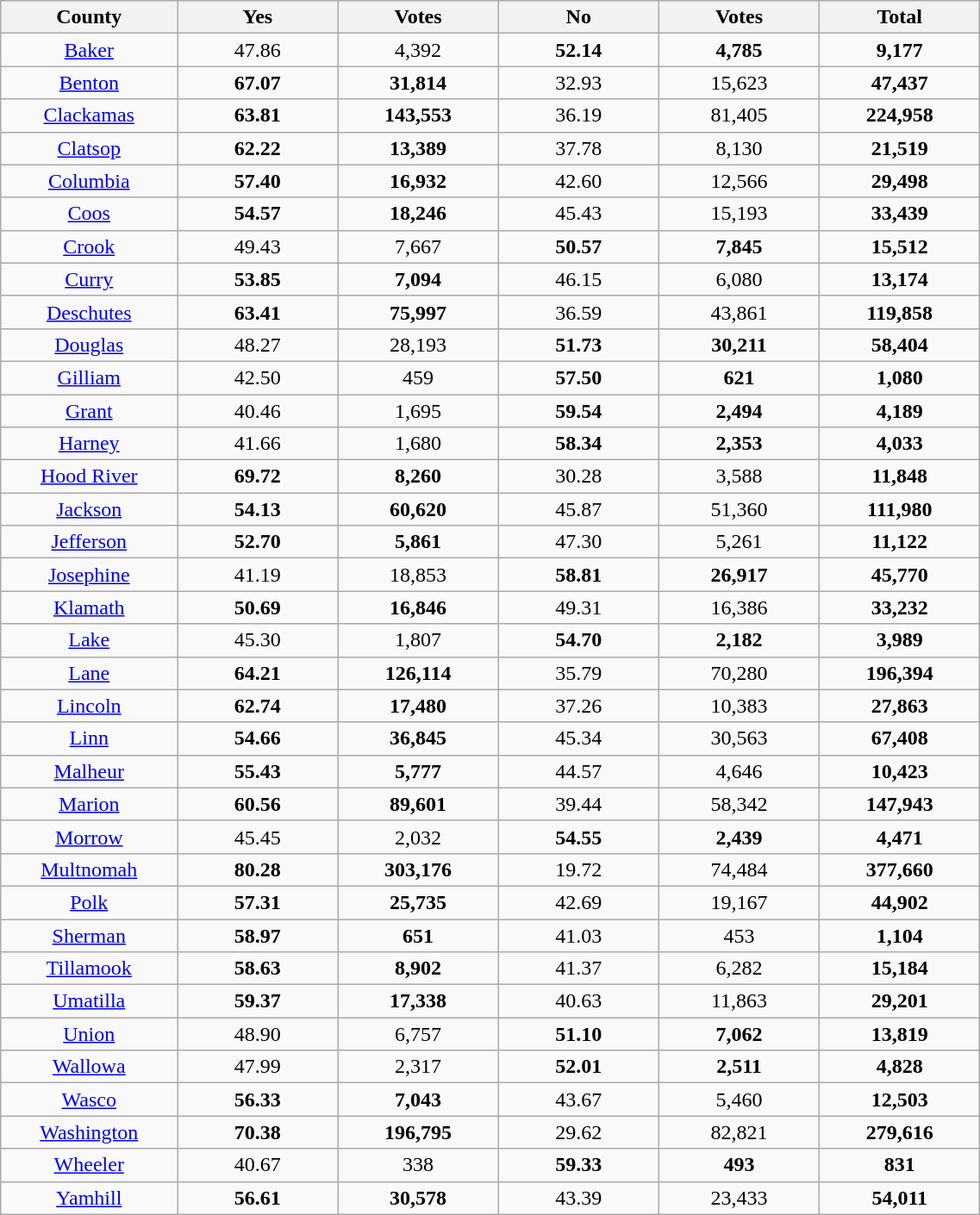<table width="60%" class="wikitable sortable">
<tr>
<th width="11%">County</th>
<th width="10%">Yes</th>
<th width="10%">Votes</th>
<th width="10%">No</th>
<th width="10%">Votes</th>
<th width="10%">Total</th>
</tr>
<tr>
<td align="center"><a href='#'>Baker</a></td>
<td align="center">47.86</td>
<td align="center">4,392</td>
<td align="center"><strong>52.14</strong></td>
<td align="center"><strong>4,785</strong></td>
<td align="center"><strong>9,177</strong></td>
</tr>
<tr>
<td align="center"><a href='#'>Benton</a></td>
<td align="center"><strong>67.07</strong></td>
<td align="center"><strong>31,814</strong></td>
<td align="center">32.93</td>
<td align="center">15,623</td>
<td align="center"><strong>47,437</strong></td>
</tr>
<tr>
<td align="center"><a href='#'>Clackamas</a></td>
<td align="center"><strong>63.81</strong></td>
<td align="center"><strong>143,553</strong></td>
<td align="center">36.19</td>
<td align="center">81,405</td>
<td align="center"><strong>224,958</strong></td>
</tr>
<tr>
<td align="center"><a href='#'>Clatsop</a></td>
<td align="center"><strong>62.22</strong></td>
<td align="center"><strong>13,389</strong></td>
<td align="center">37.78</td>
<td align="center">8,130</td>
<td align="center"><strong>21,519</strong></td>
</tr>
<tr>
<td align="center"><a href='#'>Columbia</a></td>
<td align="center"><strong>57.40</strong></td>
<td align="center"><strong>16,932</strong></td>
<td align="center">42.60</td>
<td align="center">12,566</td>
<td align="center"><strong>29,498</strong></td>
</tr>
<tr>
<td align="center"><a href='#'>Coos</a></td>
<td align="center"><strong>54.57</strong></td>
<td align="center"><strong>18,246</strong></td>
<td align="center">45.43</td>
<td align="center">15,193</td>
<td align="center"><strong>33,439</strong></td>
</tr>
<tr>
<td align="center"><a href='#'>Crook</a></td>
<td align="center">49.43</td>
<td align="center">7,667</td>
<td align="center"><strong>50.57</strong></td>
<td align="center"><strong>7,845</strong></td>
<td align="center"><strong>15,512</strong></td>
</tr>
<tr>
<td align="center"><a href='#'>Curry</a></td>
<td align="center"><strong>53.85</strong></td>
<td align="center"><strong>7,094</strong></td>
<td align="center">46.15</td>
<td align="center">6,080</td>
<td align="center"><strong>13,174</strong></td>
</tr>
<tr>
<td align="center"><a href='#'>Deschutes</a></td>
<td align="center"><strong>63.41</strong></td>
<td align="center"><strong>75,997</strong></td>
<td align="center">36.59</td>
<td align="center">43,861</td>
<td align="center"><strong>119,858</strong></td>
</tr>
<tr>
<td align="center"><a href='#'>Douglas</a></td>
<td align="center">48.27</td>
<td align="center">28,193</td>
<td align="center"><strong>51.73</strong></td>
<td align="center"><strong>30,211</strong></td>
<td align="center"><strong>58,404</strong></td>
</tr>
<tr>
<td align="center"><a href='#'>Gilliam</a></td>
<td align="center">42.50</td>
<td align="center">459</td>
<td align="center"><strong>57.50</strong></td>
<td align="center"><strong>621</strong></td>
<td align="center"><strong>1,080</strong></td>
</tr>
<tr>
<td align="center"><a href='#'>Grant</a></td>
<td align="center">40.46</td>
<td align="center">1,695</td>
<td align="center"><strong>59.54</strong></td>
<td align="center"><strong>2,494</strong></td>
<td align="center"><strong>4,189</strong></td>
</tr>
<tr>
<td align="center"><a href='#'>Harney</a></td>
<td align="center">41.66</td>
<td align="center">1,680</td>
<td align="center"><strong>58.34</strong></td>
<td align="center"><strong>2,353</strong></td>
<td align="center"><strong>4,033</strong></td>
</tr>
<tr>
<td align="center"><a href='#'>Hood River</a></td>
<td align="center"><strong>69.72</strong></td>
<td align="center"><strong>8,260</strong></td>
<td align="center">30.28</td>
<td align="center">3,588</td>
<td align="center"><strong>11,848</strong></td>
</tr>
<tr>
<td align="center"><a href='#'>Jackson</a></td>
<td align="center"><strong>54.13</strong></td>
<td align="center"><strong>60,620</strong></td>
<td align="center">45.87</td>
<td align="center">51,360</td>
<td align="center"><strong>111,980</strong></td>
</tr>
<tr>
<td align="center"><a href='#'>Jefferson</a></td>
<td align="center"><strong>52.70</strong></td>
<td align="center"><strong>5,861</strong></td>
<td align="center">47.30</td>
<td align="center">5,261</td>
<td align="center"><strong>11,122</strong></td>
</tr>
<tr>
<td align="center"><a href='#'>Josephine</a></td>
<td align="center">41.19</td>
<td align="center">18,853</td>
<td align="center"><strong>58.81</strong></td>
<td align="center"><strong>26,917</strong></td>
<td align="center"><strong>45,770</strong></td>
</tr>
<tr>
<td align="center"><a href='#'>Klamath</a></td>
<td align="center"><strong>50.69</strong></td>
<td align="center"><strong>16,846</strong></td>
<td align="center">49.31</td>
<td align="center">16,386</td>
<td align="center"><strong>33,232</strong></td>
</tr>
<tr>
<td align="center"><a href='#'>Lake</a></td>
<td align="center">45.30</td>
<td align="center">1,807</td>
<td align="center"><strong>54.70</strong></td>
<td align="center"><strong>2,182</strong></td>
<td align="center"><strong>3,989</strong></td>
</tr>
<tr>
<td align="center"><a href='#'>Lane</a></td>
<td align="center"><strong>64.21</strong></td>
<td align="center"><strong>126,114</strong></td>
<td align="center">35.79</td>
<td align="center">70,280</td>
<td align="center"><strong>196,394</strong></td>
</tr>
<tr>
<td align="center"><a href='#'>Lincoln</a></td>
<td align="center"><strong>62.74</strong></td>
<td align="center"><strong>17,480</strong></td>
<td align="center">37.26</td>
<td align="center">10,383</td>
<td align="center"><strong>27,863</strong></td>
</tr>
<tr>
<td align="center"><a href='#'>Linn</a></td>
<td align="center"><strong>54.66</strong></td>
<td align="center"><strong>36,845</strong></td>
<td align="center">45.34</td>
<td align="center">30,563</td>
<td align="center"><strong>67,408</strong></td>
</tr>
<tr>
<td align="center"><a href='#'>Malheur</a></td>
<td align="center"><strong>55.43</strong></td>
<td align="center"><strong>5,777</strong></td>
<td align="center">44.57</td>
<td align="center">4,646</td>
<td align="center"><strong>10,423</strong></td>
</tr>
<tr>
<td align="center"><a href='#'>Marion</a></td>
<td align="center"><strong>60.56</strong></td>
<td align="center"><strong>89,601</strong></td>
<td align="center">39.44</td>
<td align="center">58,342</td>
<td align="center"><strong>147,943</strong></td>
</tr>
<tr>
<td align="center"><a href='#'>Morrow</a></td>
<td align="center">45.45</td>
<td align="center">2,032</td>
<td align="center"><strong>54.55</strong></td>
<td align="center"><strong>2,439</strong></td>
<td align="center"><strong>4,471</strong></td>
</tr>
<tr>
<td align="center"><a href='#'>Multnomah</a></td>
<td align="center"><strong>80.28</strong></td>
<td align="center"><strong>303,176</strong></td>
<td align="center">19.72</td>
<td align="center">74,484</td>
<td align="center"><strong>377,660</strong></td>
</tr>
<tr>
<td align="center"><a href='#'>Polk</a></td>
<td align="center"><strong>57.31</strong></td>
<td align="center"><strong>25,735</strong></td>
<td align="center">42.69</td>
<td align="center">19,167</td>
<td align="center"><strong>44,902</strong></td>
</tr>
<tr>
<td align="center"><a href='#'>Sherman</a></td>
<td align="center"><strong>58.97</strong></td>
<td align="center"><strong>651</strong></td>
<td align="center">41.03</td>
<td align="center">453</td>
<td align="center"><strong>1,104</strong></td>
</tr>
<tr>
<td align="center"><a href='#'>Tillamook</a></td>
<td align="center"><strong>58.63</strong></td>
<td align="center"><strong>8,902</strong></td>
<td align="center">41.37</td>
<td align="center">6,282</td>
<td align="center"><strong>15,184</strong></td>
</tr>
<tr>
<td align="center"><a href='#'>Umatilla</a></td>
<td align="center"><strong>59.37</strong></td>
<td align="center"><strong>17,338</strong></td>
<td align="center">40.63</td>
<td align="center">11,863</td>
<td align="center"><strong>29,201</strong></td>
</tr>
<tr>
<td align="center"><a href='#'>Union</a></td>
<td align="center">48.90</td>
<td align="center">6,757</td>
<td align="center"><strong>51.10</strong></td>
<td align="center"><strong>7,062</strong></td>
<td align="center"><strong>13,819</strong></td>
</tr>
<tr>
<td align="center"><a href='#'>Wallowa</a></td>
<td align="center">47.99</td>
<td align="center">2,317</td>
<td align="center"><strong>52.01</strong></td>
<td align="center"><strong>2,511</strong></td>
<td align="center"><strong>4,828</strong></td>
</tr>
<tr>
<td align="center"><a href='#'>Wasco</a></td>
<td align="center"><strong>56.33</strong></td>
<td align="center"><strong>7,043</strong></td>
<td align="center">43.67</td>
<td align="center">5,460</td>
<td align="center"><strong>12,503</strong></td>
</tr>
<tr>
<td align="center"><a href='#'>Washington</a></td>
<td align="center"><strong>70.38</strong></td>
<td align="center"><strong>196,795</strong></td>
<td align="center">29.62</td>
<td align="center">82,821</td>
<td align="center"><strong>279,616</strong></td>
</tr>
<tr>
<td align="center"><a href='#'>Wheeler</a></td>
<td align="center">40.67</td>
<td align="center">338</td>
<td align="center"><strong>59.33</strong></td>
<td align="center"><strong>493</strong></td>
<td align="center"><strong>831</strong></td>
</tr>
<tr>
<td align="center"><a href='#'>Yamhill</a></td>
<td align="center"><strong>56.61</strong></td>
<td align="center"><strong>30,578</strong></td>
<td align="center">43.39</td>
<td align="center">23,433</td>
<td align="center"><strong>54,011</strong></td>
</tr>
</table>
